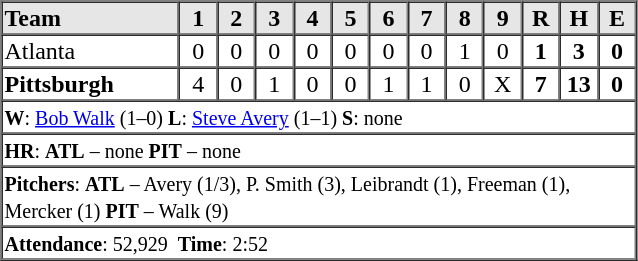<table border="1" cellspacing="0"  style="width:425px; margin-left:3em;">
<tr style="text-align:center; background:#e6e6e6;">
<th style="text-align:left; width:28%;">Team</th>
<th width=6%>1</th>
<th width=6%>2</th>
<th width=6%>3</th>
<th width=6%>4</th>
<th width=6%>5</th>
<th width=6%>6</th>
<th width=6%>7</th>
<th width=6%>8</th>
<th width=6%>9</th>
<th width=6%>R</th>
<th width=6%>H</th>
<th width=6%>E</th>
</tr>
<tr style="text-align:center;">
<td align=left>Atlanta</td>
<td>0</td>
<td>0</td>
<td>0</td>
<td>0</td>
<td>0</td>
<td>0</td>
<td>0</td>
<td>1</td>
<td>0</td>
<td><strong>1</strong></td>
<td><strong>3</strong></td>
<td><strong>0</strong></td>
</tr>
<tr style="text-align:center;">
<td align=left><strong>Pittsburgh</strong></td>
<td>4</td>
<td>0</td>
<td>1</td>
<td>0</td>
<td>0</td>
<td>1</td>
<td>1</td>
<td>0</td>
<td>X</td>
<td><strong>7</strong></td>
<td><strong>13</strong></td>
<td><strong>0</strong></td>
</tr>
<tr style="text-align:left;">
<td colspan=13><small><strong>W</strong>: <a href='#'>Bob Walk</a> (1–0)   <strong>L</strong>: <a href='#'>Steve Avery</a> (1–1)   <strong>S</strong>: none</small></td>
</tr>
<tr style="text-align:left;">
<td colspan=13><small><strong>HR</strong>: <strong>ATL</strong> – none  <strong>PIT</strong> – none</small></td>
</tr>
<tr style="text-align:left;">
<td colspan=13><small><strong>Pitchers</strong>: <strong>ATL</strong> – Avery (1/3), P. Smith (3), Leibrandt (1), Freeman (1), Mercker (1)  <strong>PIT</strong> – Walk (9)</small></td>
</tr>
<tr style="text-align:left;">
<td colspan=13><small><strong>Attendance</strong>: 52,929  <strong>Time</strong>: 2:52</small></td>
</tr>
</table>
